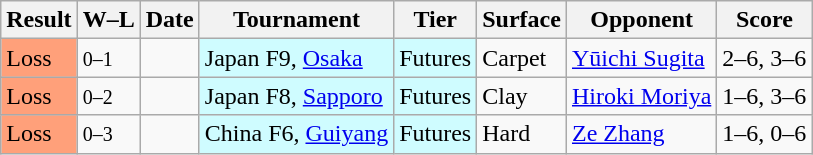<table class="sortable wikitable">
<tr>
<th>Result</th>
<th class="unsortable">W–L</th>
<th>Date</th>
<th>Tournament</th>
<th>Tier</th>
<th>Surface</th>
<th>Opponent</th>
<th class="unsortable">Score</th>
</tr>
<tr>
<td bgcolor=FFA07A>Loss</td>
<td><small>0–1</small></td>
<td></td>
<td style="background:#cffcff;">Japan F9, <a href='#'>Osaka</a></td>
<td style="background:#cffcff;">Futures</td>
<td>Carpet</td>
<td> <a href='#'>Yūichi Sugita</a></td>
<td>2–6, 3–6</td>
</tr>
<tr>
<td bgcolor=FFA07A>Loss</td>
<td><small>0–2</small></td>
<td></td>
<td style="background:#cffcff;">Japan F8, <a href='#'>Sapporo</a></td>
<td style="background:#cffcff;">Futures</td>
<td>Clay</td>
<td> <a href='#'>Hiroki Moriya</a></td>
<td>1–6, 3–6</td>
</tr>
<tr>
<td bgcolor=FFA07A>Loss</td>
<td><small>0–3</small></td>
<td></td>
<td style="background:#cffcff;">China F6, <a href='#'>Guiyang</a></td>
<td style="background:#cffcff;">Futures</td>
<td>Hard</td>
<td> <a href='#'>Ze Zhang</a></td>
<td>1–6, 0–6</td>
</tr>
</table>
